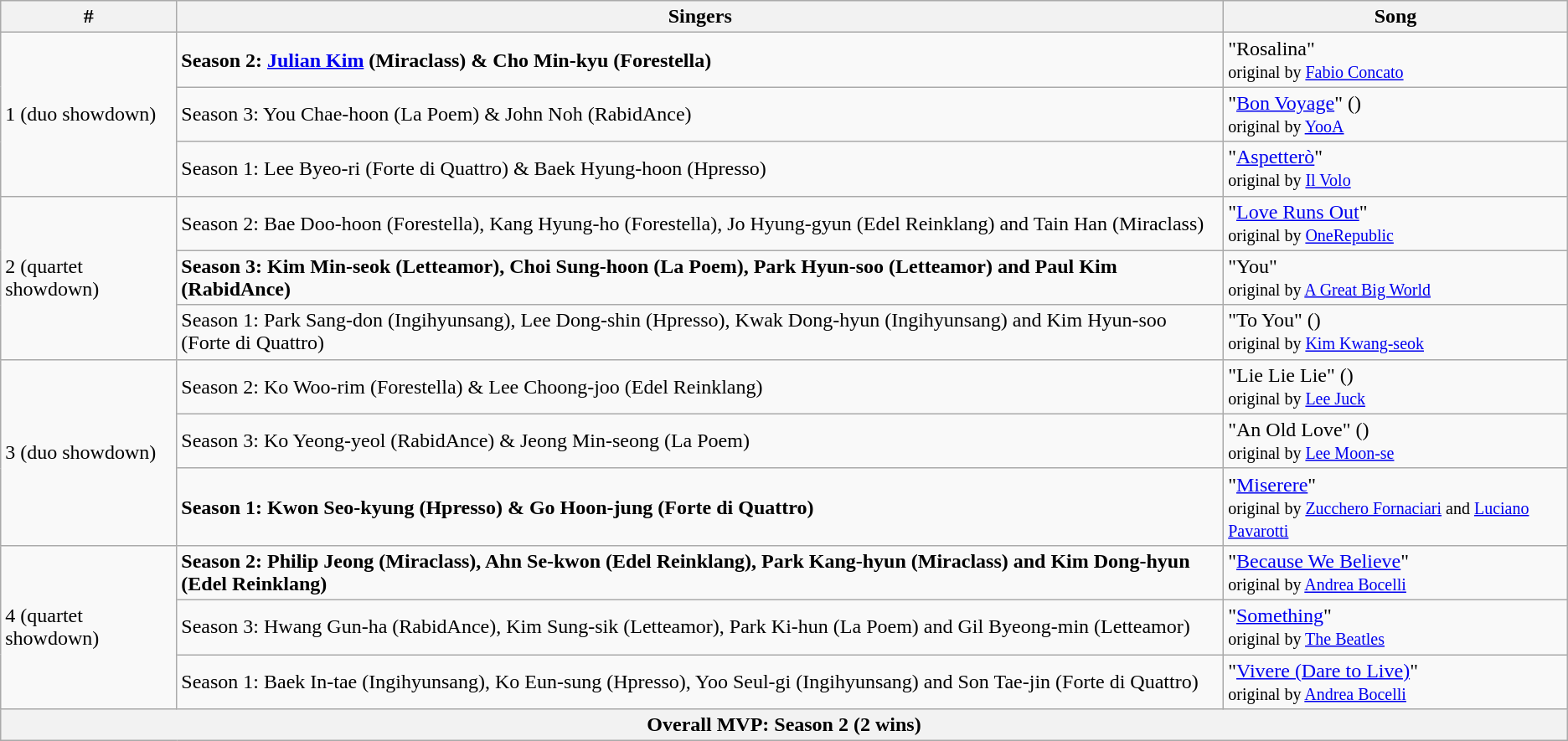<table class="wikitable">
<tr>
<th style="text-align:center;">#</th>
<th style="text-align:center;">Singers</th>
<th style="text-align:center;">Song</th>
</tr>
<tr>
<td rowspan="3">1 (duo showdown)</td>
<td><strong>Season 2: <a href='#'>Julian Kim</a> (Miraclass) & Cho Min-kyu (Forestella)</strong></td>
<td>"Rosalina" <br> <small>original by <a href='#'>Fabio Concato</a></small></td>
</tr>
<tr>
<td>Season 3: You Chae-hoon (La Poem) & John Noh (RabidAnce)</td>
<td>"<a href='#'>Bon Voyage</a>" () <br> <small>original by <a href='#'>YooA</a></small></td>
</tr>
<tr>
<td>Season 1: Lee Byeo-ri (Forte di Quattro) & Baek Hyung-hoon (Hpresso)</td>
<td>"<a href='#'>Aspetterò</a>" <br> <small>original by <a href='#'>Il Volo</a></small></td>
</tr>
<tr>
<td rowspan="3">2 (quartet showdown)</td>
<td>Season 2: Bae Doo-hoon (Forestella), Kang Hyung-ho (Forestella), Jo Hyung-gyun (Edel Reinklang) and Tain Han (Miraclass)</td>
<td>"<a href='#'>Love Runs Out</a>" <br> <small>original by <a href='#'>OneRepublic</a></small></td>
</tr>
<tr>
<td><strong>Season 3: Kim Min-seok (Letteamor), Choi Sung-hoon (La Poem), Park Hyun-soo (Letteamor) and Paul Kim (RabidAnce)</strong></td>
<td>"You" <br> <small>original by <a href='#'>A Great Big World</a></small></td>
</tr>
<tr>
<td>Season 1: Park Sang-don (Ingihyunsang), Lee Dong-shin (Hpresso), Kwak Dong-hyun (Ingihyunsang) and Kim Hyun-soo (Forte di Quattro)</td>
<td>"To You" () <br> <small>original by <a href='#'>Kim Kwang-seok</a></small></td>
</tr>
<tr>
<td rowspan="3">3 (duo showdown)</td>
<td>Season 2: Ko Woo-rim (Forestella) & Lee Choong-joo (Edel Reinklang)</td>
<td>"Lie Lie Lie" () <br> <small>original by <a href='#'>Lee Juck</a></small></td>
</tr>
<tr>
<td>Season 3: Ko Yeong-yeol (RabidAnce) & Jeong Min-seong (La Poem)</td>
<td>"An Old Love" () <br> <small>original by <a href='#'>Lee Moon-se</a></small></td>
</tr>
<tr>
<td><strong>Season 1: Kwon Seo-kyung (Hpresso) & Go Hoon-jung (Forte di Quattro)</strong></td>
<td>"<a href='#'>Miserere</a>" <br> <small>original by <a href='#'>Zucchero Fornaciari</a> and <a href='#'>Luciano Pavarotti</a></small></td>
</tr>
<tr>
<td rowspan="3">4 (quartet showdown)</td>
<td><strong>Season 2: Philip Jeong (Miraclass), Ahn Se-kwon (Edel Reinklang), Park Kang-hyun (Miraclass) and Kim Dong-hyun (Edel Reinklang)</strong></td>
<td>"<a href='#'>Because We Believe</a>" <br> <small>original by <a href='#'>Andrea Bocelli</a></small></td>
</tr>
<tr>
<td>Season 3: Hwang Gun-ha (RabidAnce), Kim Sung-sik (Letteamor), Park Ki-hun (La Poem) and Gil Byeong-min (Letteamor)</td>
<td>"<a href='#'>Something</a>" <br> <small>original by <a href='#'>The Beatles</a></small></td>
</tr>
<tr>
<td>Season 1: Baek In-tae (Ingihyunsang), Ko Eun-sung (Hpresso), Yoo Seul-gi (Ingihyunsang) and Son Tae-jin (Forte di Quattro)</td>
<td>"<a href='#'>Vivere (Dare to Live)</a>" <br> <small>original by <a href='#'>Andrea Bocelli</a></small></td>
</tr>
<tr>
<th style="text-align:center;" colspan="3">Overall MVP: <strong>Season 2</strong> (2 wins)</th>
</tr>
</table>
